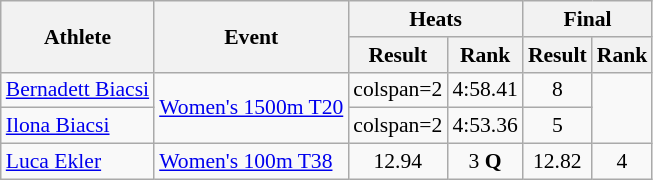<table class=wikitable style="font-size:90%">
<tr>
<th rowspan="2">Athlete</th>
<th rowspan="2">Event</th>
<th colspan="2">Heats</th>
<th colspan="2">Final</th>
</tr>
<tr>
<th>Result</th>
<th>Rank</th>
<th>Result</th>
<th>Rank</th>
</tr>
<tr align=center>
<td align=left><a href='#'>Bernadett Biacsi</a></td>
<td align=left rowspan=2><a href='#'>Women's 1500m T20</a></td>
<td>colspan=2 </td>
<td>4:58.41</td>
<td>8</td>
</tr>
<tr align=center>
<td align=left><a href='#'>Ilona Biacsi</a></td>
<td>colspan=2 </td>
<td>4:53.36</td>
<td>5</td>
</tr>
<tr align=center>
<td align=left><a href='#'>Luca Ekler</a></td>
<td align=left><a href='#'>Women's 100m T38</a></td>
<td>12.94</td>
<td>3 <strong>Q</strong></td>
<td>12.82</td>
<td>4</td>
</tr>
</table>
